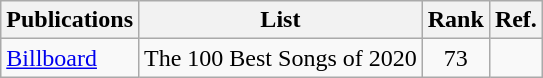<table class="wikitable">
<tr>
<th>Publications</th>
<th>List</th>
<th>Rank</th>
<th>Ref.</th>
</tr>
<tr>
<td><a href='#'>Billboard</a></td>
<td>The 100 Best Songs of 2020</td>
<td style="text-align:center;">73</td>
<td></td>
</tr>
</table>
